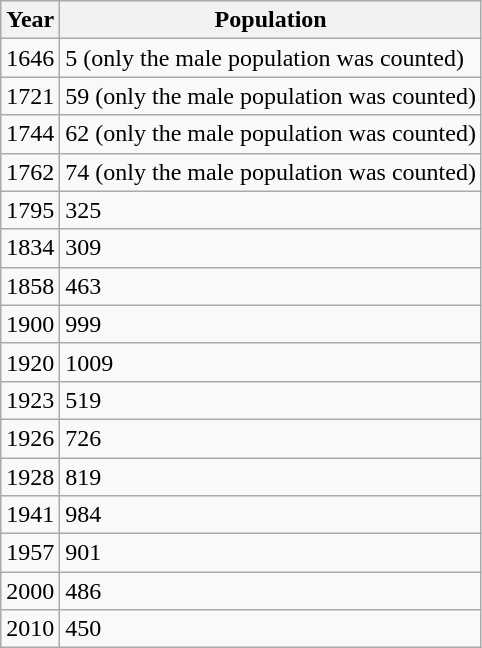<table class=wikitable>
<tr>
<th>Year</th>
<th>Population</th>
</tr>
<tr>
<td>1646</td>
<td>5 (only the male population was counted)</td>
</tr>
<tr>
<td>1721</td>
<td>59 (only the male population was counted)</td>
</tr>
<tr>
<td>1744</td>
<td>62 (only the male population was counted)</td>
</tr>
<tr>
<td>1762</td>
<td>74 (only the male population was counted)</td>
</tr>
<tr>
<td>1795</td>
<td>325</td>
</tr>
<tr>
<td>1834</td>
<td>309</td>
</tr>
<tr>
<td>1858</td>
<td>463</td>
</tr>
<tr>
<td>1900</td>
<td>999</td>
</tr>
<tr>
<td>1920</td>
<td>1009</td>
</tr>
<tr>
<td>1923</td>
<td>519</td>
</tr>
<tr>
<td>1926</td>
<td>726</td>
</tr>
<tr>
<td>1928</td>
<td>819</td>
</tr>
<tr>
<td>1941</td>
<td>984</td>
</tr>
<tr>
<td>1957</td>
<td>901</td>
</tr>
<tr>
<td>2000</td>
<td>486</td>
</tr>
<tr>
<td>2010</td>
<td>450</td>
</tr>
</table>
